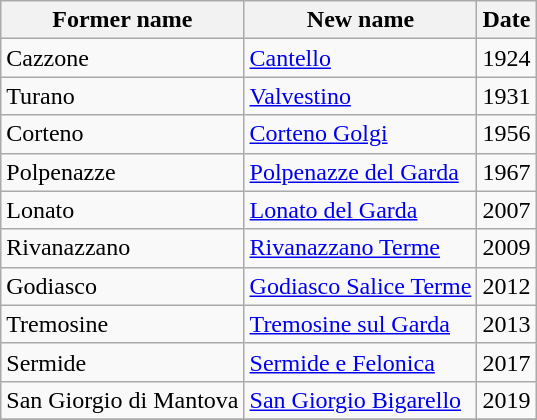<table class="wikitable sortable">
<tr>
<th>Former name</th>
<th>New name</th>
<th>Date</th>
</tr>
<tr>
<td>Cazzone</td>
<td><a href='#'>Cantello</a></td>
<td>1924</td>
</tr>
<tr>
<td>Turano</td>
<td><a href='#'>Valvestino</a></td>
<td>1931</td>
</tr>
<tr>
<td>Corteno</td>
<td><a href='#'>Corteno Golgi</a></td>
<td>1956</td>
</tr>
<tr>
<td>Polpenazze</td>
<td><a href='#'>Polpenazze del Garda</a></td>
<td>1967</td>
</tr>
<tr>
<td>Lonato</td>
<td><a href='#'>Lonato del Garda</a></td>
<td>2007</td>
</tr>
<tr>
<td>Rivanazzano</td>
<td><a href='#'>Rivanazzano Terme</a></td>
<td>2009</td>
</tr>
<tr>
<td>Godiasco</td>
<td><a href='#'>Godiasco Salice Terme</a></td>
<td>2012</td>
</tr>
<tr>
<td>Tremosine</td>
<td><a href='#'>Tremosine sul Garda</a></td>
<td>2013</td>
</tr>
<tr>
<td>Sermide</td>
<td><a href='#'>Sermide e Felonica</a></td>
<td>2017</td>
</tr>
<tr>
<td>San Giorgio di Mantova</td>
<td><a href='#'>San Giorgio Bigarello</a></td>
<td>2019</td>
</tr>
<tr>
</tr>
</table>
